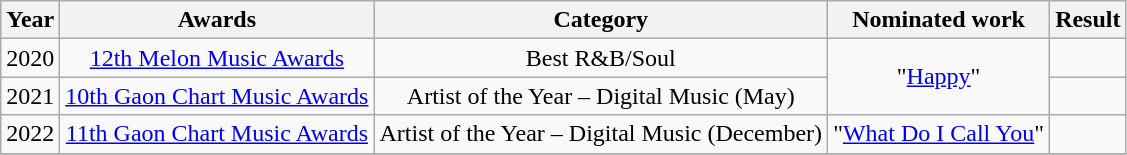<table class="wikitable" style="text-align:center">
<tr>
<th>Year</th>
<th>Awards</th>
<th>Category</th>
<th>Nominated work</th>
<th>Result</th>
</tr>
<tr>
<td>2020</td>
<td><a href='#'>12th Melon Music Awards</a></td>
<td>Best R&B/Soul</td>
<td rowspan=2>"<a href='#'>Happy</a>"</td>
<td></td>
</tr>
<tr>
<td>2021</td>
<td><a href='#'>10th Gaon Chart Music Awards</a></td>
<td>Artist of the Year – Digital Music (May)</td>
<td></td>
</tr>
<tr>
<td>2022</td>
<td><a href='#'>11th Gaon Chart Music Awards</a></td>
<td>Artist of the Year – Digital Music (December)</td>
<td>"<a href='#'>What Do I Call You</a>"</td>
<td></td>
</tr>
<tr>
</tr>
</table>
